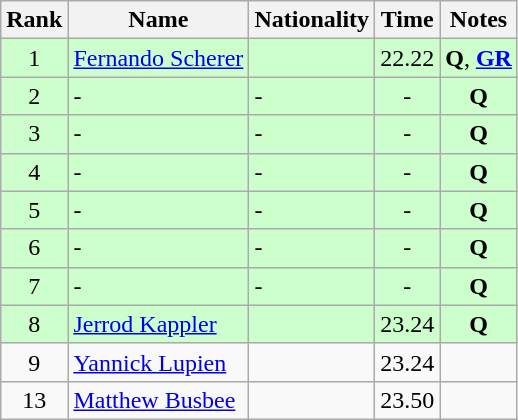<table class="wikitable sortable" style="text-align:center">
<tr>
<th>Rank</th>
<th>Name</th>
<th>Nationality</th>
<th>Time</th>
<th>Notes</th>
</tr>
<tr bgcolor=ccffcc>
<td>1</td>
<td align=left><a href='#'>Fernando Scherer</a></td>
<td align=left></td>
<td>22.22</td>
<td><strong>Q</strong>, <strong><a href='#'>GR</a></strong></td>
</tr>
<tr bgcolor=ccffcc>
<td>2</td>
<td align=left>-</td>
<td align=left>-</td>
<td>-</td>
<td><strong>Q</strong></td>
</tr>
<tr bgcolor=ccffcc>
<td>3</td>
<td align=left>-</td>
<td align=left>-</td>
<td>-</td>
<td><strong>Q</strong></td>
</tr>
<tr bgcolor=ccffcc>
<td>4</td>
<td align=left>-</td>
<td align=left>-</td>
<td>-</td>
<td><strong>Q</strong></td>
</tr>
<tr bgcolor=ccffcc>
<td>5</td>
<td align=left>-</td>
<td align=left>-</td>
<td>-</td>
<td><strong>Q</strong></td>
</tr>
<tr bgcolor=ccffcc>
<td>6</td>
<td align=left>-</td>
<td align=left>-</td>
<td>-</td>
<td><strong>Q</strong></td>
</tr>
<tr bgcolor=ccffcc>
<td>7</td>
<td align=left>-</td>
<td align=left>-</td>
<td>-</td>
<td><strong>Q</strong></td>
</tr>
<tr bgcolor=ccffcc>
<td>8</td>
<td align=left><a href='#'>Jerrod Kappler</a></td>
<td align=left></td>
<td>23.24</td>
<td><strong>Q</strong></td>
</tr>
<tr>
<td>9</td>
<td align=left><a href='#'>Yannick Lupien</a></td>
<td align=left></td>
<td>23.24</td>
<td></td>
</tr>
<tr>
<td>13</td>
<td align=left><a href='#'>Matthew Busbee</a></td>
<td align=left></td>
<td>23.50</td>
<td></td>
</tr>
</table>
